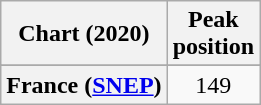<table class="wikitable sortable plainrowheaders" style="text-align:center;">
<tr>
<th>Chart (2020)</th>
<th>Peak<br>position</th>
</tr>
<tr>
</tr>
<tr>
</tr>
<tr>
<th scope="row">France (<a href='#'>SNEP</a>)</th>
<td>149</td>
</tr>
</table>
